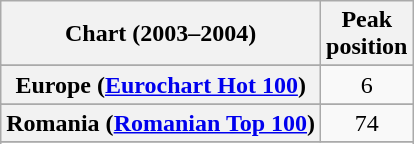<table class="wikitable sortable plainrowheaders" style="text-align:center">
<tr>
<th scope="col">Chart (2003–2004)</th>
<th scope="col">Peak<br>position</th>
</tr>
<tr>
</tr>
<tr>
</tr>
<tr>
</tr>
<tr>
</tr>
<tr>
</tr>
<tr>
</tr>
<tr>
<th scope="row">Europe (<a href='#'>Eurochart Hot 100</a>)</th>
<td>6</td>
</tr>
<tr>
</tr>
<tr>
</tr>
<tr>
</tr>
<tr>
</tr>
<tr>
</tr>
<tr>
</tr>
<tr>
</tr>
<tr>
<th scope="row">Romania (<a href='#'>Romanian Top 100</a>)</th>
<td>74</td>
</tr>
<tr>
</tr>
<tr>
</tr>
<tr>
</tr>
<tr>
</tr>
</table>
